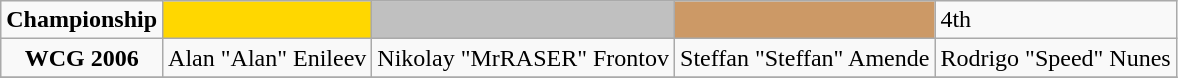<table class="wikitable" style="text-align:left">
<tr>
<td style="text-align:center"><strong>Championship</strong></td>
<td style="text-align:center" bgcolor="gold"></td>
<td style="text-align:center" bgcolor="silver"></td>
<td style="text-align:center" bgcolor="CC9966"></td>
<td>4th</td>
</tr>
<tr>
<td style="text-align:center"><strong>WCG 2006</strong></td>
<td> Alan "Alan" Enileev</td>
<td> Nikolay "MrRASER" Frontov</td>
<td> Steffan "Steffan" Amende</td>
<td> Rodrigo "Speed" Nunes</td>
</tr>
<tr>
</tr>
</table>
